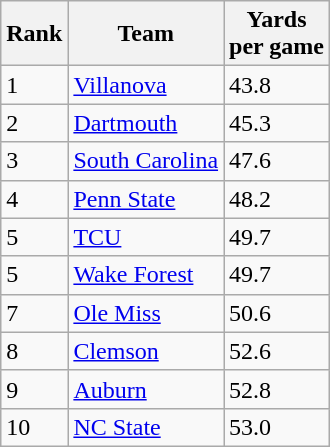<table class="wikitable sortable">
<tr>
<th>Rank</th>
<th>Team</th>
<th>Yards<br>per game</th>
</tr>
<tr>
<td>1</td>
<td><a href='#'>Villanova</a></td>
<td>43.8</td>
</tr>
<tr>
<td>2</td>
<td><a href='#'>Dartmouth</a></td>
<td>45.3</td>
</tr>
<tr>
<td>3</td>
<td><a href='#'>South Carolina</a></td>
<td>47.6</td>
</tr>
<tr>
<td>4</td>
<td><a href='#'>Penn State</a></td>
<td>48.2</td>
</tr>
<tr>
<td>5</td>
<td><a href='#'>TCU</a></td>
<td>49.7</td>
</tr>
<tr>
<td>5</td>
<td><a href='#'>Wake Forest</a></td>
<td>49.7</td>
</tr>
<tr>
<td>7</td>
<td><a href='#'>Ole Miss</a></td>
<td>50.6</td>
</tr>
<tr>
<td>8</td>
<td><a href='#'>Clemson</a></td>
<td>52.6</td>
</tr>
<tr>
<td>9</td>
<td><a href='#'>Auburn</a></td>
<td>52.8</td>
</tr>
<tr>
<td>10</td>
<td><a href='#'>NC State</a></td>
<td>53.0</td>
</tr>
</table>
